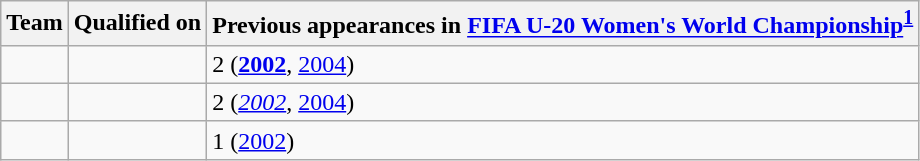<table class="wikitable sortable">
<tr>
<th>Team</th>
<th>Qualified on</th>
<th data-sort-type="number">Previous appearances in <a href='#'>FIFA U-20 Women's World Championship</a><sup><strong><a href='#'>1</a></strong></sup></th>
</tr>
<tr>
<td></td>
<td></td>
<td>2 (<strong><a href='#'>2002</a></strong>, <a href='#'>2004</a>)</td>
</tr>
<tr>
<td></td>
<td></td>
<td>2 (<em><a href='#'>2002</a></em>, <a href='#'>2004</a>)</td>
</tr>
<tr>
<td></td>
<td></td>
<td>1 (<a href='#'>2002</a>)</td>
</tr>
</table>
